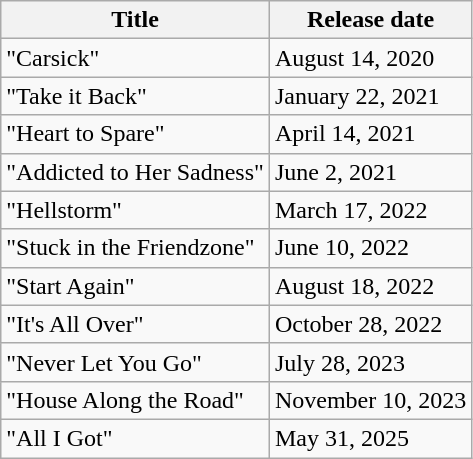<table class="wikitable">
<tr>
<th>Title</th>
<th>Release date</th>
</tr>
<tr>
<td>"Carsick"</td>
<td>August 14, 2020</td>
</tr>
<tr>
<td>"Take it Back"</td>
<td>January 22, 2021</td>
</tr>
<tr>
<td>"Heart to Spare"</td>
<td>April 14, 2021</td>
</tr>
<tr>
<td>"Addicted to Her Sadness"</td>
<td>June 2, 2021</td>
</tr>
<tr>
<td>"Hellstorm"</td>
<td>March 17, 2022</td>
</tr>
<tr>
<td>"Stuck in the Friendzone"</td>
<td>June 10, 2022</td>
</tr>
<tr>
<td>"Start Again"</td>
<td>August 18, 2022</td>
</tr>
<tr>
<td>"It's All Over"</td>
<td>October 28, 2022</td>
</tr>
<tr>
<td>"Never Let You Go"</td>
<td>July 28, 2023</td>
</tr>
<tr>
<td>"House Along the Road"</td>
<td>November 10, 2023</td>
</tr>
<tr>
<td>"All I Got"</td>
<td>May 31, 2025</td>
</tr>
</table>
